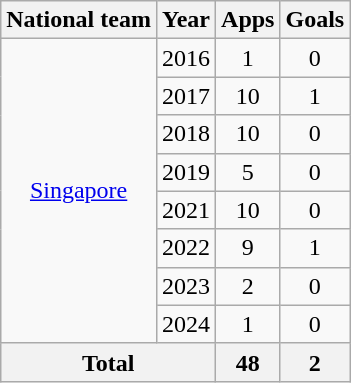<table class="wikitable" style="text-align:center">
<tr>
<th>National team</th>
<th>Year</th>
<th>Apps</th>
<th>Goals</th>
</tr>
<tr>
<td rowspan="8"><a href='#'>Singapore</a></td>
<td>2016</td>
<td>1</td>
<td>0</td>
</tr>
<tr>
<td>2017</td>
<td>10</td>
<td>1</td>
</tr>
<tr>
<td>2018</td>
<td>10</td>
<td>0</td>
</tr>
<tr>
<td>2019</td>
<td>5</td>
<td>0</td>
</tr>
<tr>
<td>2021</td>
<td>10</td>
<td>0</td>
</tr>
<tr>
<td>2022</td>
<td>9</td>
<td>1</td>
</tr>
<tr>
<td>2023</td>
<td>2</td>
<td>0</td>
</tr>
<tr>
<td>2024</td>
<td>1</td>
<td>0</td>
</tr>
<tr>
<th colspan="2">Total</th>
<th>48</th>
<th>2</th>
</tr>
</table>
